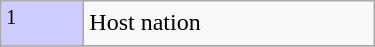<table class="wikitable" border="solid 1px #AAAAAA" width="250px">
<tr>
<td style="background:#ccccff; width:3em;"><sup>1</sup></td>
<td>Host nation</td>
</tr>
<tr>
</tr>
</table>
